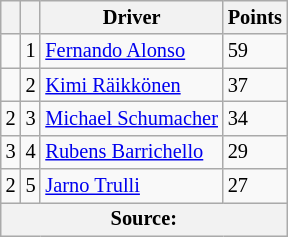<table class="wikitable" style="font-size: 85%;">
<tr>
<th></th>
<th scope="col"></th>
<th scope="col">Driver</th>
<th scope="col">Points</th>
</tr>
<tr>
<td></td>
<td align="center">1</td>
<td> <a href='#'>Fernando Alonso</a></td>
<td>59</td>
</tr>
<tr>
<td></td>
<td align="center">2</td>
<td> <a href='#'>Kimi Räikkönen</a></td>
<td>37</td>
</tr>
<tr>
<td> 2</td>
<td align="center">3</td>
<td> <a href='#'>Michael Schumacher</a></td>
<td>34</td>
</tr>
<tr>
<td> 3</td>
<td align="center">4</td>
<td> <a href='#'>Rubens Barrichello</a></td>
<td>29</td>
</tr>
<tr>
<td> 2</td>
<td align="center">5</td>
<td> <a href='#'>Jarno Trulli</a></td>
<td>27</td>
</tr>
<tr>
<th colspan=4>Source:</th>
</tr>
</table>
